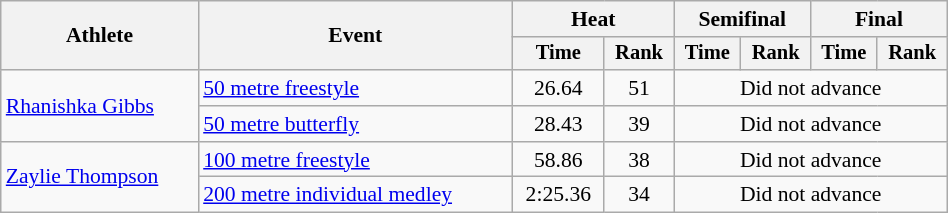<table class="wikitable" style="text-align:center; font-size:90%; width:50%;">
<tr>
<th rowspan="2">Athlete</th>
<th rowspan="2">Event</th>
<th colspan="2">Heat</th>
<th colspan="2">Semifinal</th>
<th colspan="2">Final</th>
</tr>
<tr style="font-size:95%">
<th>Time</th>
<th>Rank</th>
<th>Time</th>
<th>Rank</th>
<th>Time</th>
<th>Rank</th>
</tr>
<tr>
<td align=left rowspan=2><a href='#'>Rhanishka Gibbs</a></td>
<td align=left><a href='#'>50 metre freestyle</a></td>
<td>26.64</td>
<td>51</td>
<td colspan=4>Did not advance</td>
</tr>
<tr>
<td align=left><a href='#'>50 metre butterfly</a></td>
<td>28.43</td>
<td>39</td>
<td colspan=4>Did not advance</td>
</tr>
<tr>
<td align=left rowspan=2><a href='#'>Zaylie Thompson</a></td>
<td align=left><a href='#'>100 metre freestyle</a></td>
<td>58.86</td>
<td>38</td>
<td colspan=4>Did not advance</td>
</tr>
<tr>
<td align=left><a href='#'>200 metre individual medley</a></td>
<td>2:25.36</td>
<td>34</td>
<td colspan=4>Did not advance</td>
</tr>
</table>
